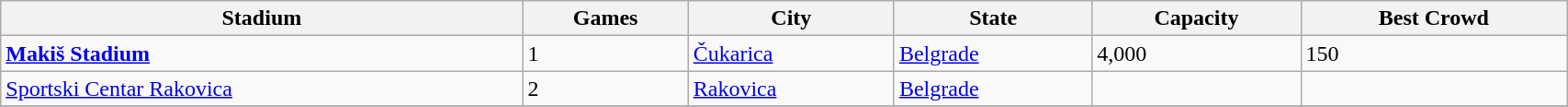<table class="wikitable sortable" style="width:90%;">
<tr>
<th>Stadium</th>
<th>Games</th>
<th>City</th>
<th>State</th>
<th>Capacity</th>
<th>Best Crowd</th>
</tr>
<tr>
<td><strong><a href='#'>Makiš Stadium</a></strong></td>
<td>1</td>
<td><a href='#'>Čukarica</a></td>
<td><a href='#'>Belgrade</a></td>
<td>4,000</td>
<td>150</td>
</tr>
<tr>
<td><a href='#'>Sportski Centar Rakovica</a></td>
<td>2</td>
<td><a href='#'>Rakovica</a></td>
<td><a href='#'>Belgrade</a></td>
<td></td>
<td></td>
</tr>
<tr>
</tr>
</table>
